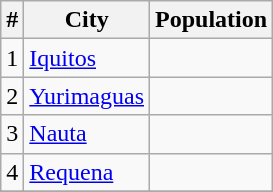<table class="wikitable">
<tr>
<th>#</th>
<th>City</th>
<th>Population </th>
</tr>
<tr>
<td>1</td>
<td><a href='#'>Iquitos</a></td>
<td></td>
</tr>
<tr>
<td>2</td>
<td><a href='#'>Yurimaguas</a></td>
<td></td>
</tr>
<tr>
<td>3</td>
<td><a href='#'>Nauta</a></td>
<td></td>
</tr>
<tr>
<td>4</td>
<td><a href='#'>Requena</a></td>
<td></td>
</tr>
<tr>
</tr>
</table>
